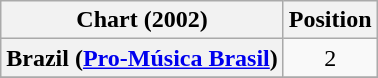<table class="wikitable sortable plainrowheaders">
<tr>
<th scope="col">Chart (2002)</th>
<th scope="col">Position</th>
</tr>
<tr>
<th scope="row">Brazil (<a href='#'>Pro-Música Brasil</a>)</th>
<td style="text-align:center;">2</td>
</tr>
<tr>
</tr>
</table>
